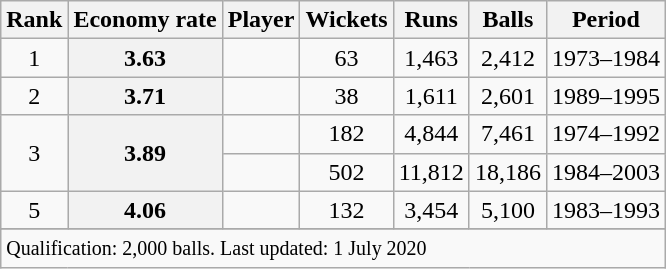<table class="wikitable plainrowheaders sortable">
<tr>
<th scope=col>Rank</th>
<th scope=col>Economy rate</th>
<th scope=col>Player</th>
<th scope=col>Wickets</th>
<th scope=col>Runs</th>
<th scope=col>Balls</th>
<th scope=col>Period</th>
</tr>
<tr>
<td align=center>1</td>
<th scope=row style=text-align:center;>3.63</th>
<td></td>
<td align=center>63</td>
<td align=center>1,463</td>
<td align=center>2,412</td>
<td>1973–1984</td>
</tr>
<tr>
<td align=center>2</td>
<th scope=row style=text-align:center;>3.71</th>
<td></td>
<td align=center>38</td>
<td align=center>1,611</td>
<td align=center>2,601</td>
<td>1989–1995</td>
</tr>
<tr>
<td align=center rowspan=2>3</td>
<th scope=row style=text-align:center; rowspan=2>3.89</th>
<td></td>
<td align=center>182</td>
<td align=center>4,844</td>
<td align=center>7,461</td>
<td>1974–1992</td>
</tr>
<tr>
<td></td>
<td align=center>502</td>
<td align=center>11,812</td>
<td align=center>18,186</td>
<td>1984–2003</td>
</tr>
<tr>
<td align=center>5</td>
<th scope=row style=text-align:center;>4.06</th>
<td></td>
<td align=center>132</td>
<td align=center>3,454</td>
<td align=center>5,100</td>
<td>1983–1993</td>
</tr>
<tr>
</tr>
<tr class=sortbottom>
<td colspan=7><small>Qualification: 2,000 balls. Last updated: 1 July 2020</small></td>
</tr>
</table>
